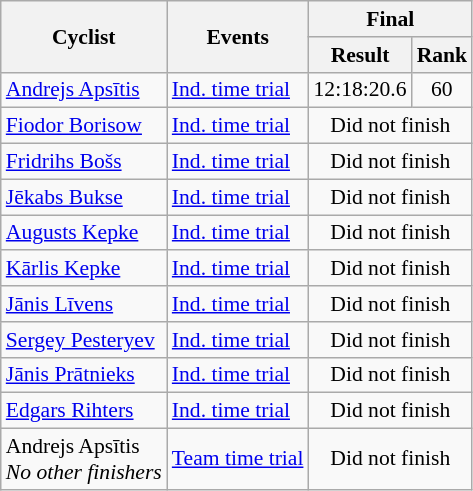<table class=wikitable style="font-size:90%">
<tr>
<th rowspan="2">Cyclist</th>
<th rowspan="2">Events</th>
<th colspan="2">Final</th>
</tr>
<tr>
<th>Result</th>
<th>Rank</th>
</tr>
<tr>
<td><a href='#'>Andrejs Apsītis</a></td>
<td><a href='#'>Ind. time trial</a></td>
<td align=center>12:18:20.6</td>
<td align=center>60</td>
</tr>
<tr>
<td><a href='#'>Fiodor Borisow</a></td>
<td><a href='#'>Ind. time trial</a></td>
<td align=center colspan=2>Did not finish</td>
</tr>
<tr>
<td><a href='#'>Fridrihs Bošs</a></td>
<td><a href='#'>Ind. time trial</a></td>
<td align=center colspan=2>Did not finish</td>
</tr>
<tr>
<td><a href='#'>Jēkabs Bukse</a></td>
<td><a href='#'>Ind. time trial</a></td>
<td align=center colspan=2>Did not finish</td>
</tr>
<tr>
<td><a href='#'>Augusts Kepke</a></td>
<td><a href='#'>Ind. time trial</a></td>
<td align=center colspan=2>Did not finish</td>
</tr>
<tr>
<td><a href='#'>Kārlis Kepke</a></td>
<td><a href='#'>Ind. time trial</a></td>
<td align=center colspan=2>Did not finish</td>
</tr>
<tr>
<td><a href='#'>Jānis Līvens</a></td>
<td><a href='#'>Ind. time trial</a></td>
<td align=center colspan=2>Did not finish</td>
</tr>
<tr>
<td><a href='#'>Sergey Pesteryev</a></td>
<td><a href='#'>Ind. time trial</a></td>
<td align=center colspan=2>Did not finish</td>
</tr>
<tr>
<td><a href='#'>Jānis Prātnieks</a></td>
<td><a href='#'>Ind. time trial</a></td>
<td align=center colspan=2>Did not finish</td>
</tr>
<tr>
<td><a href='#'>Edgars Rihters</a></td>
<td><a href='#'>Ind. time trial</a></td>
<td align=center colspan=2>Did not finish</td>
</tr>
<tr>
<td>Andrejs Apsītis <br> <em>No other finishers</em></td>
<td><a href='#'>Team time trial</a></td>
<td align=center colspan=2>Did not finish</td>
</tr>
</table>
